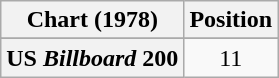<table class="wikitable plainrowheaders">
<tr>
<th>Chart (1978)</th>
<th>Position</th>
</tr>
<tr>
</tr>
<tr>
<th scope="row">US <em>Billboard</em> 200</th>
<td align="center">11</td>
</tr>
</table>
